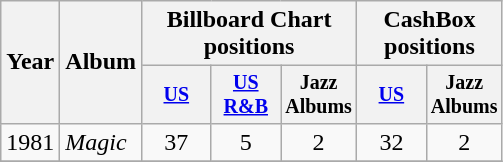<table class="wikitable" style="text-align:center;">
<tr>
<th rowspan="2">Year</th>
<th rowspan="2">Album</th>
<th colspan="3">Billboard Chart positions</th>
<th colspan="2">CashBox positions</th>
</tr>
<tr style="font-size:smaller;">
<th width="40"><a href='#'>US</a></th>
<th width="40"><a href='#'>US<br>R&B</a></th>
<th width="40">Jazz Albums</th>
<th width="40"><a href='#'>US</a></th>
<th width="40">Jazz Albums</th>
</tr>
<tr>
<td>1981</td>
<td align="left"><em>Magic</em></td>
<td>37</td>
<td>5</td>
<td>2</td>
<td>32</td>
<td>2</td>
</tr>
<tr>
</tr>
</table>
